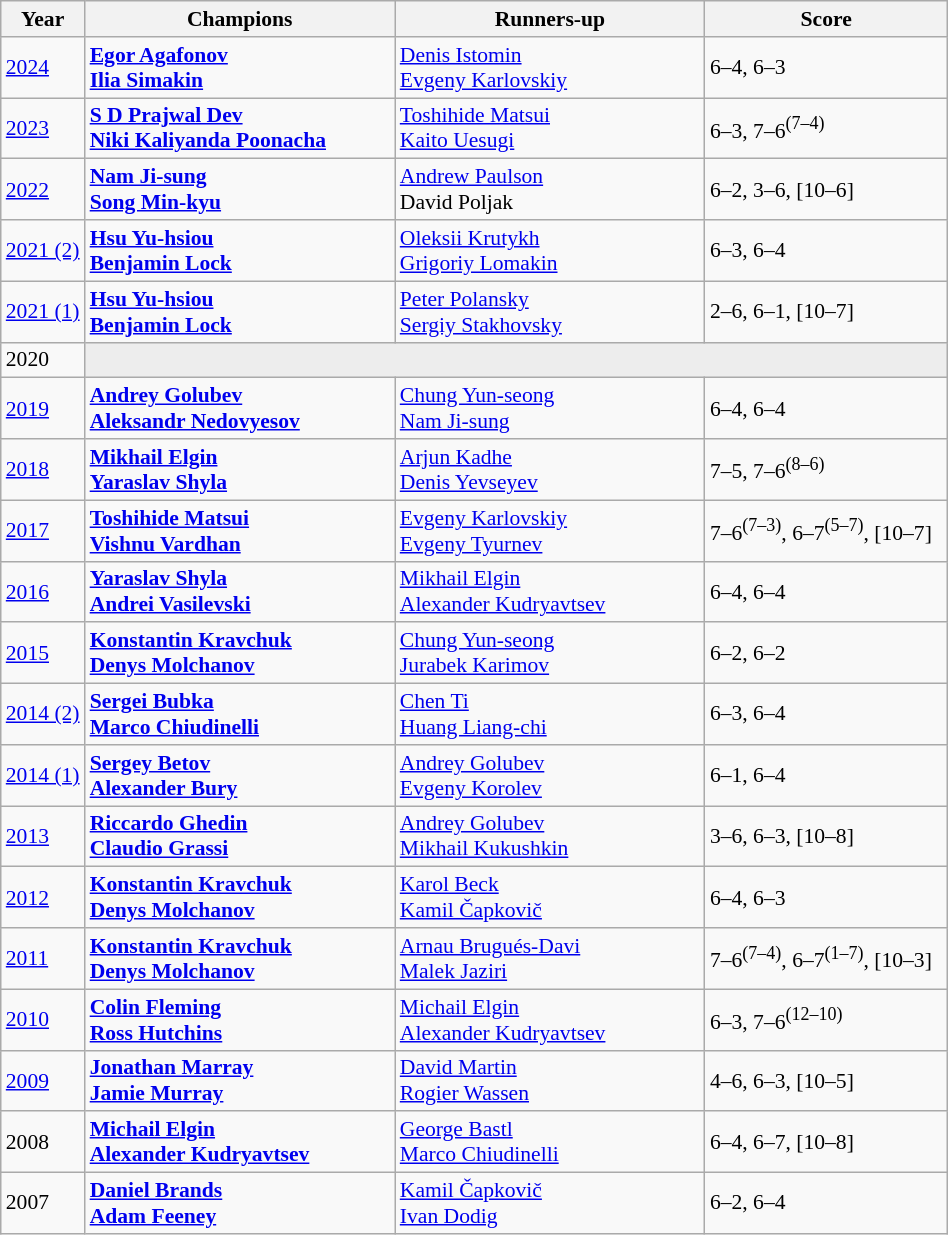<table class="wikitable" style="font-size:90%">
<tr>
<th>Year</th>
<th width="200">Champions</th>
<th width="200">Runners-up</th>
<th width="155">Score</th>
</tr>
<tr>
<td><a href='#'>2024</a></td>
<td> <strong><a href='#'>Egor Agafonov</a></strong> <br>  <strong><a href='#'>Ilia Simakin</a></strong></td>
<td> <a href='#'>Denis Istomin</a> <br>  <a href='#'>Evgeny Karlovskiy</a></td>
<td>6–4, 6–3</td>
</tr>
<tr>
<td><a href='#'>2023</a></td>
<td> <strong><a href='#'>S D Prajwal Dev</a></strong> <br>  <strong><a href='#'>Niki Kaliyanda Poonacha</a></strong></td>
<td> <a href='#'>Toshihide Matsui</a> <br>  <a href='#'>Kaito Uesugi</a></td>
<td>6–3, 7–6<sup>(7–4)</sup></td>
</tr>
<tr>
<td><a href='#'>2022</a></td>
<td> <strong><a href='#'>Nam Ji-sung</a></strong> <br>  <strong><a href='#'>Song Min-kyu</a></strong></td>
<td> <a href='#'>Andrew Paulson</a> <br>  David Poljak</td>
<td>6–2, 3–6, [10–6]</td>
</tr>
<tr>
<td><a href='#'>2021 (2)</a></td>
<td> <strong><a href='#'>Hsu Yu-hsiou</a></strong> <br>  <strong><a href='#'>Benjamin Lock</a></strong></td>
<td> <a href='#'>Oleksii Krutykh</a> <br>  <a href='#'>Grigoriy Lomakin</a></td>
<td>6–3, 6–4</td>
</tr>
<tr>
<td><a href='#'>2021 (1)</a></td>
<td> <strong><a href='#'>Hsu Yu-hsiou</a></strong> <br>  <strong><a href='#'>Benjamin Lock</a></strong></td>
<td> <a href='#'>Peter Polansky</a> <br>  <a href='#'>Sergiy Stakhovsky</a></td>
<td>2–6, 6–1, [10–7]</td>
</tr>
<tr>
<td>2020</td>
<td colspan=3 bgcolor="#ededed"></td>
</tr>
<tr>
<td><a href='#'>2019</a></td>
<td> <strong><a href='#'>Andrey Golubev</a></strong> <br>  <strong><a href='#'>Aleksandr Nedovyesov</a></strong></td>
<td> <a href='#'>Chung Yun-seong</a> <br>  <a href='#'>Nam Ji-sung</a></td>
<td>6–4, 6–4</td>
</tr>
<tr>
<td><a href='#'>2018</a></td>
<td> <strong><a href='#'>Mikhail Elgin</a></strong> <br>  <strong><a href='#'>Yaraslav Shyla</a></strong></td>
<td> <a href='#'>Arjun Kadhe</a> <br>  <a href='#'>Denis Yevseyev</a></td>
<td>7–5, 7–6<sup>(8–6)</sup></td>
</tr>
<tr>
<td><a href='#'>2017</a></td>
<td> <strong><a href='#'>Toshihide Matsui</a></strong> <br>  <strong><a href='#'>Vishnu Vardhan</a></strong></td>
<td> <a href='#'>Evgeny Karlovskiy</a> <br>  <a href='#'>Evgeny Tyurnev</a></td>
<td>7–6<sup>(7–3)</sup>, 6–7<sup>(5–7)</sup>, [10–7]</td>
</tr>
<tr>
<td><a href='#'>2016</a></td>
<td> <strong><a href='#'>Yaraslav Shyla</a></strong> <br>  <strong><a href='#'>Andrei Vasilevski</a></strong></td>
<td> <a href='#'>Mikhail Elgin</a> <br>  <a href='#'>Alexander Kudryavtsev</a></td>
<td>6–4, 6–4</td>
</tr>
<tr>
<td><a href='#'>2015</a></td>
<td> <strong><a href='#'>Konstantin Kravchuk</a></strong> <br>  <strong><a href='#'>Denys Molchanov</a></strong></td>
<td> <a href='#'>Chung Yun-seong</a> <br>  <a href='#'>Jurabek Karimov</a></td>
<td>6–2, 6–2</td>
</tr>
<tr>
<td><a href='#'>2014 (2)</a></td>
<td> <strong><a href='#'>Sergei Bubka</a></strong> <br>  <strong><a href='#'>Marco Chiudinelli</a></strong></td>
<td> <a href='#'>Chen Ti</a> <br>  <a href='#'>Huang Liang-chi</a></td>
<td>6–3, 6–4</td>
</tr>
<tr>
<td><a href='#'>2014 (1)</a></td>
<td> <strong><a href='#'>Sergey Betov</a></strong> <br>  <strong><a href='#'>Alexander Bury</a></strong></td>
<td> <a href='#'>Andrey Golubev</a> <br>  <a href='#'>Evgeny Korolev</a></td>
<td>6–1, 6–4</td>
</tr>
<tr>
<td><a href='#'>2013</a></td>
<td> <strong><a href='#'>Riccardo Ghedin</a></strong> <br>  <strong><a href='#'>Claudio Grassi</a></strong></td>
<td> <a href='#'>Andrey Golubev</a> <br>  <a href='#'>Mikhail Kukushkin</a></td>
<td>3–6, 6–3, [10–8]</td>
</tr>
<tr>
<td><a href='#'>2012</a></td>
<td> <strong><a href='#'>Konstantin Kravchuk</a></strong> <br>  <strong><a href='#'>Denys Molchanov</a></strong></td>
<td> <a href='#'>Karol Beck</a> <br>  <a href='#'>Kamil Čapkovič</a></td>
<td>6–4, 6–3</td>
</tr>
<tr>
<td><a href='#'>2011</a></td>
<td> <strong><a href='#'>Konstantin Kravchuk</a></strong> <br>  <strong><a href='#'>Denys Molchanov</a></strong></td>
<td> <a href='#'>Arnau Brugués-Davi</a> <br>  <a href='#'>Malek Jaziri</a></td>
<td>7–6<sup>(7–4)</sup>, 6–7<sup>(1–7)</sup>, [10–3]</td>
</tr>
<tr>
<td><a href='#'>2010</a></td>
<td> <strong><a href='#'>Colin Fleming</a></strong> <br>  <strong><a href='#'>Ross Hutchins</a></strong></td>
<td> <a href='#'>Michail Elgin</a> <br>  <a href='#'>Alexander Kudryavtsev</a></td>
<td>6–3, 7–6<sup>(12–10)</sup></td>
</tr>
<tr>
<td><a href='#'>2009</a></td>
<td> <strong><a href='#'>Jonathan Marray</a></strong> <br>  <strong><a href='#'>Jamie Murray</a></strong></td>
<td> <a href='#'>David Martin</a> <br>  <a href='#'>Rogier Wassen</a></td>
<td>4–6, 6–3, [10–5]</td>
</tr>
<tr>
<td>2008</td>
<td> <strong><a href='#'>Michail Elgin</a></strong> <br>  <strong><a href='#'>Alexander Kudryavtsev</a></strong></td>
<td> <a href='#'>George Bastl</a> <br>  <a href='#'>Marco Chiudinelli</a></td>
<td>6–4, 6–7, [10–8]</td>
</tr>
<tr>
<td>2007</td>
<td> <strong><a href='#'>Daniel Brands</a></strong> <br>  <strong><a href='#'>Adam Feeney</a></strong></td>
<td> <a href='#'>Kamil Čapkovič</a> <br>  <a href='#'>Ivan Dodig</a></td>
<td>6–2, 6–4</td>
</tr>
</table>
